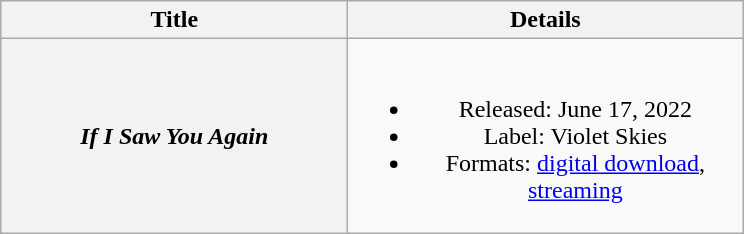<table class="wikitable plainrowheaders" style="text-align:center;">
<tr>
<th scope="col" style="width:14em;">Title</th>
<th scope="col" style="width:16em;">Details</th>
</tr>
<tr>
<th scope="row"><em>If I Saw You Again</em></th>
<td><br><ul><li>Released: June 17, 2022</li><li>Label: Violet Skies</li><li>Formats: <a href='#'>digital download</a>, <a href='#'>streaming</a></li></ul></td>
</tr>
</table>
